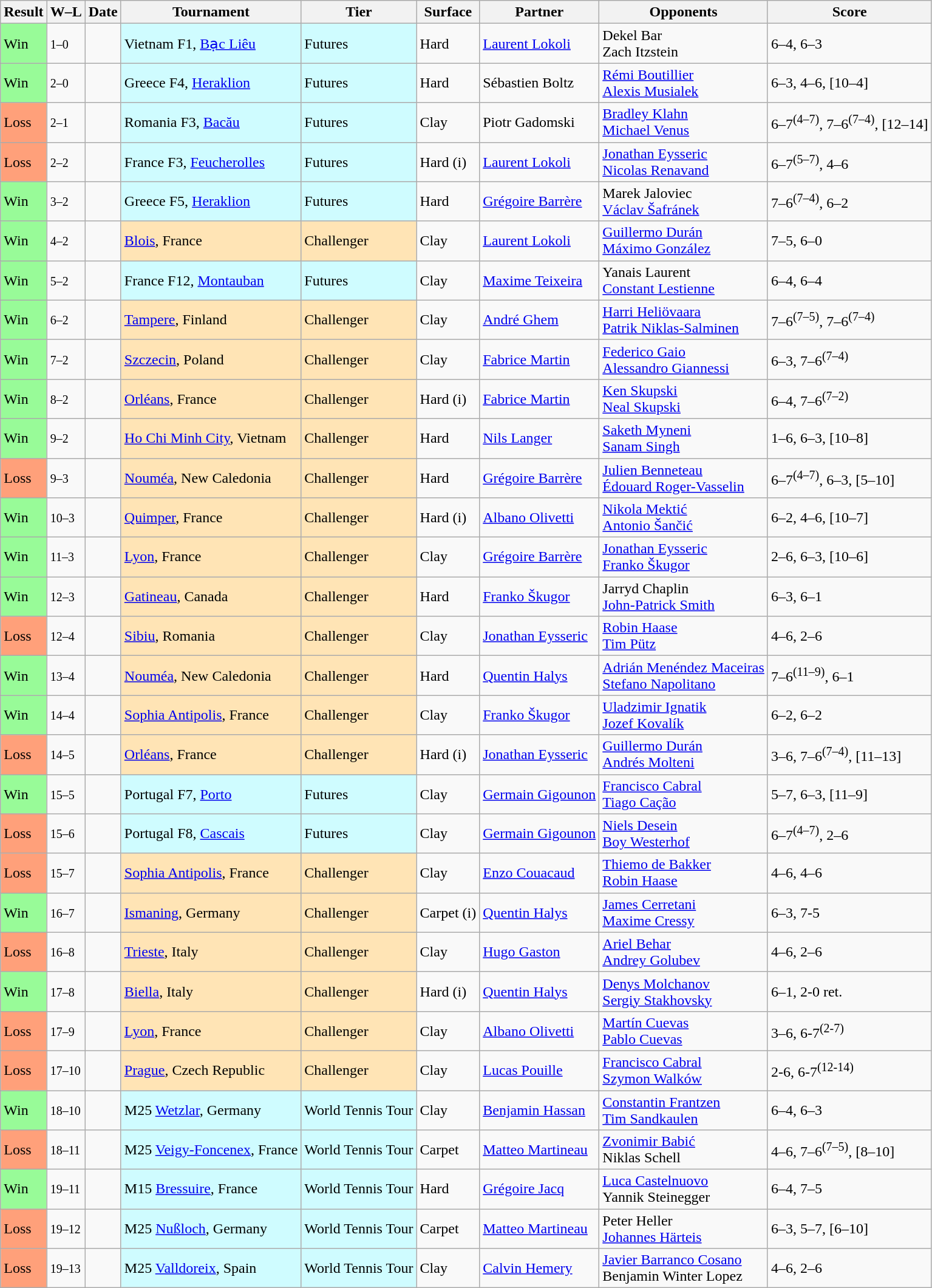<table class="sortable wikitable">
<tr>
<th>Result</th>
<th class="unsortable">W–L</th>
<th>Date</th>
<th>Tournament</th>
<th>Tier</th>
<th>Surface</th>
<th>Partner</th>
<th>Opponents</th>
<th class="unsortable">Score</th>
</tr>
<tr>
<td bgcolor=98FB98>Win</td>
<td><small>1–0</small></td>
<td></td>
<td style="background:#cffcff;">Vietnam F1, <a href='#'>Bạc Liêu</a></td>
<td style="background:#cffcff;">Futures</td>
<td>Hard</td>
<td> <a href='#'>Laurent Lokoli</a></td>
<td> Dekel Bar<br> Zach Itzstein</td>
<td>6–4, 6–3</td>
</tr>
<tr>
<td bgcolor=98FB98>Win</td>
<td><small>2–0</small></td>
<td></td>
<td style="background:#cffcff;">Greece F4, <a href='#'>Heraklion</a></td>
<td style="background:#cffcff;">Futures</td>
<td>Hard</td>
<td> Sébastien Boltz</td>
<td> <a href='#'>Rémi Boutillier</a><br> <a href='#'>Alexis Musialek</a></td>
<td>6–3, 4–6, [10–4]</td>
</tr>
<tr>
<td bgcolor=FFA07A>Loss</td>
<td><small>2–1</small></td>
<td></td>
<td style="background:#cffcff;">Romania F3, <a href='#'>Bacău</a></td>
<td style="background:#cffcff;">Futures</td>
<td>Clay</td>
<td> Piotr Gadomski</td>
<td> <a href='#'>Bradley Klahn</a><br> <a href='#'>Michael Venus</a></td>
<td>6–7<sup>(4–7)</sup>, 7–6<sup>(7–4)</sup>, [12–14]</td>
</tr>
<tr>
<td bgcolor=FFA07A>Loss</td>
<td><small>2–2</small></td>
<td></td>
<td style="background:#cffcff;">France F3, <a href='#'>Feucherolles</a></td>
<td style="background:#cffcff;">Futures</td>
<td>Hard (i)</td>
<td> <a href='#'>Laurent Lokoli</a></td>
<td> <a href='#'>Jonathan Eysseric</a><br> <a href='#'>Nicolas Renavand</a></td>
<td>6–7<sup>(5–7)</sup>, 4–6</td>
</tr>
<tr>
<td bgcolor=98fb98>Win</td>
<td><small>3–2</small></td>
<td></td>
<td style="background:#cffcff;">Greece F5, <a href='#'>Heraklion</a></td>
<td style="background:#cffcff;">Futures</td>
<td>Hard</td>
<td> <a href='#'>Grégoire Barrère</a></td>
<td> Marek Jaloviec<br> <a href='#'>Václav Šafránek</a></td>
<td>7–6<sup>(7–4)</sup>, 6–2</td>
</tr>
<tr>
<td bgcolor=98fb98>Win</td>
<td><small>4–2</small></td>
<td><a href='#'></a></td>
<td style="background:moccasin;"><a href='#'>Blois</a>, France</td>
<td style="background:moccasin;">Challenger</td>
<td>Clay</td>
<td> <a href='#'>Laurent Lokoli</a></td>
<td> <a href='#'>Guillermo Durán</a><br> <a href='#'>Máximo González</a></td>
<td>7–5, 6–0</td>
</tr>
<tr>
<td bgcolor=98fb98>Win</td>
<td><small>5–2</small></td>
<td></td>
<td style="background:#cffcff;">France F12, <a href='#'>Montauban</a></td>
<td style="background:#cffcff;">Futures</td>
<td>Clay</td>
<td> <a href='#'>Maxime Teixeira</a></td>
<td> Yanais Laurent<br> <a href='#'>Constant Lestienne</a></td>
<td>6–4, 6–4</td>
</tr>
<tr>
<td bgcolor=98fb98>Win</td>
<td><small>6–2</small></td>
<td><a href='#'></a></td>
<td style="background:moccasin;"><a href='#'>Tampere</a>, Finland</td>
<td style="background:moccasin;">Challenger</td>
<td>Clay</td>
<td> <a href='#'>André Ghem</a></td>
<td> <a href='#'>Harri Heliövaara</a><br> <a href='#'>Patrik Niklas-Salminen</a></td>
<td>7–6<sup>(7–5)</sup>, 7–6<sup>(7–4)</sup></td>
</tr>
<tr>
<td bgcolor=98fb98>Win</td>
<td><small>7–2</small></td>
<td><a href='#'></a></td>
<td style="background:moccasin;"><a href='#'>Szczecin</a>, Poland</td>
<td style="background:moccasin;">Challenger</td>
<td>Clay</td>
<td> <a href='#'>Fabrice Martin</a></td>
<td> <a href='#'>Federico Gaio</a> <br> <a href='#'>Alessandro Giannessi</a></td>
<td>6–3, 7–6<sup>(7–4)</sup></td>
</tr>
<tr>
<td bgcolor=98fb98>Win</td>
<td><small>8–2</small></td>
<td><a href='#'></a></td>
<td style="background:moccasin;"><a href='#'>Orléans</a>, France</td>
<td style="background:moccasin;">Challenger</td>
<td>Hard (i)</td>
<td> <a href='#'>Fabrice Martin</a></td>
<td> <a href='#'>Ken Skupski</a><br> <a href='#'>Neal Skupski</a></td>
<td>6–4, 7–6<sup>(7–2)</sup></td>
</tr>
<tr>
<td bgcolor=98fb98>Win</td>
<td><small>9–2</small></td>
<td><a href='#'></a></td>
<td style="background:moccasin;"><a href='#'>Ho Chi Minh City</a>, Vietnam</td>
<td style="background:moccasin;">Challenger</td>
<td>Hard</td>
<td> <a href='#'>Nils Langer</a></td>
<td> <a href='#'>Saketh Myneni</a><br> <a href='#'>Sanam Singh</a></td>
<td>1–6, 6–3, [10–8]</td>
</tr>
<tr>
<td bgcolor=FFA07A>Loss</td>
<td><small>9–3</small></td>
<td><a href='#'></a></td>
<td style="background:moccasin;"><a href='#'>Nouméa</a>, New Caledonia</td>
<td style="background:moccasin;">Challenger</td>
<td>Hard</td>
<td> <a href='#'>Grégoire Barrère</a></td>
<td> <a href='#'>Julien Benneteau</a><br> <a href='#'>Édouard Roger-Vasselin</a></td>
<td>6–7<sup>(4–7)</sup>, 6–3, [5–10]</td>
</tr>
<tr>
<td bgcolor=98FB98>Win</td>
<td><small>10–3</small></td>
<td><a href='#'></a></td>
<td style="background:moccasin;"><a href='#'>Quimper</a>, France</td>
<td style="background:moccasin;">Challenger</td>
<td>Hard (i)</td>
<td> <a href='#'>Albano Olivetti</a></td>
<td> <a href='#'>Nikola Mektić</a><br> <a href='#'>Antonio Šančić</a></td>
<td>6–2, 4–6, [10–7]</td>
</tr>
<tr>
<td bgcolor=98fb98>Win</td>
<td><small>11–3</small></td>
<td><a href='#'></a></td>
<td style="background:moccasin;"><a href='#'>Lyon</a>, France</td>
<td style="background:moccasin;">Challenger</td>
<td>Clay</td>
<td> <a href='#'>Grégoire Barrère</a></td>
<td> <a href='#'>Jonathan Eysseric</a><br> <a href='#'>Franko Škugor</a></td>
<td>2–6, 6–3, [10–6]</td>
</tr>
<tr>
<td bgcolor=98fb98>Win</td>
<td><small>12–3</small></td>
<td><a href='#'></a></td>
<td style="background:moccasin;"><a href='#'>Gatineau</a>, Canada</td>
<td style="background:moccasin;">Challenger</td>
<td>Hard</td>
<td> <a href='#'>Franko Škugor</a></td>
<td> Jarryd Chaplin<br> <a href='#'>John-Patrick Smith</a></td>
<td>6–3, 6–1</td>
</tr>
<tr>
<td bgcolor=FFA07A>Loss</td>
<td><small>12–4</small></td>
<td><a href='#'></a></td>
<td style="background:moccasin;"><a href='#'>Sibiu</a>, Romania</td>
<td style="background:moccasin;">Challenger</td>
<td>Clay</td>
<td> <a href='#'>Jonathan Eysseric</a></td>
<td> <a href='#'>Robin Haase</a><br> <a href='#'>Tim Pütz</a></td>
<td>4–6, 2–6</td>
</tr>
<tr>
<td bgcolor=98fb98>Win</td>
<td><small>13–4</small></td>
<td><a href='#'></a></td>
<td style="background:moccasin;"><a href='#'>Nouméa</a>, New Caledonia</td>
<td style="background:moccasin;">Challenger</td>
<td>Hard</td>
<td> <a href='#'>Quentin Halys</a></td>
<td> <a href='#'>Adrián Menéndez Maceiras</a><br> <a href='#'>Stefano Napolitano</a></td>
<td>7–6<sup>(11–9)</sup>, 6–1</td>
</tr>
<tr>
<td bgcolor=98fb98>Win</td>
<td><small>14–4</small></td>
<td><a href='#'></a></td>
<td style="background:moccasin;"><a href='#'>Sophia Antipolis</a>, France</td>
<td style="background:moccasin;">Challenger</td>
<td>Clay</td>
<td> <a href='#'>Franko Škugor</a></td>
<td> <a href='#'>Uladzimir Ignatik</a><br> <a href='#'>Jozef Kovalík</a></td>
<td>6–2, 6–2</td>
</tr>
<tr>
<td bgcolor=FFA07A>Loss</td>
<td><small>14–5</small></td>
<td><a href='#'></a></td>
<td style="background:moccasin;"><a href='#'>Orléans</a>, France</td>
<td style="background:moccasin;">Challenger</td>
<td>Hard (i)</td>
<td> <a href='#'>Jonathan Eysseric</a></td>
<td> <a href='#'>Guillermo Durán</a><br> <a href='#'>Andrés Molteni</a></td>
<td>3–6, 7–6<sup>(7–4)</sup>, [11–13]</td>
</tr>
<tr>
<td bgcolor=98fb98>Win</td>
<td><small>15–5</small></td>
<td></td>
<td style="background:#cffcff;">Portugal F7, <a href='#'>Porto</a></td>
<td style="background:#cffcff;">Futures</td>
<td>Clay</td>
<td> <a href='#'>Germain Gigounon</a></td>
<td> <a href='#'>Francisco Cabral</a><br> <a href='#'>Tiago Cação</a></td>
<td>5–7, 6–3, [11–9]</td>
</tr>
<tr>
<td bgcolor=FFA07A>Loss</td>
<td><small>15–6</small></td>
<td></td>
<td style="background:#cffcff;">Portugal F8, <a href='#'>Cascais</a></td>
<td style="background:#cffcff;">Futures</td>
<td>Clay</td>
<td> <a href='#'>Germain Gigounon</a></td>
<td> <a href='#'>Niels Desein</a><br> <a href='#'>Boy Westerhof</a></td>
<td>6–7<sup>(4–7)</sup>, 2–6</td>
</tr>
<tr>
<td bgcolor=FFA07A>Loss</td>
<td><small>15–7</small></td>
<td><a href='#'></a></td>
<td style="background:moccasin;"><a href='#'>Sophia Antipolis</a>, France</td>
<td style="background:moccasin;">Challenger</td>
<td>Clay</td>
<td> <a href='#'>Enzo Couacaud</a></td>
<td> <a href='#'>Thiemo de Bakker</a><br> <a href='#'>Robin Haase</a></td>
<td>4–6, 4–6</td>
</tr>
<tr>
<td bgcolor=98fb98>Win</td>
<td><small>16–7</small></td>
<td><a href='#'></a></td>
<td style="background:moccasin;"><a href='#'>Ismaning</a>, Germany</td>
<td style="background:moccasin;">Challenger</td>
<td>Carpet (i)</td>
<td> <a href='#'>Quentin Halys</a></td>
<td> <a href='#'>James Cerretani</a><br> <a href='#'>Maxime Cressy</a></td>
<td>6–3, 7-5</td>
</tr>
<tr>
<td bgcolor=FFA07A>Loss</td>
<td><small>16–8</small></td>
<td><a href='#'></a></td>
<td style="background:moccasin;"><a href='#'>Trieste</a>, Italy</td>
<td style="background:moccasin;">Challenger</td>
<td>Clay</td>
<td> <a href='#'>Hugo Gaston</a></td>
<td> <a href='#'>Ariel Behar</a><br> <a href='#'>Andrey Golubev</a></td>
<td>4–6, 2–6</td>
</tr>
<tr>
<td bgcolor=98fb98>Win</td>
<td><small>17–8</small></td>
<td><a href='#'></a></td>
<td style="background:moccasin;"><a href='#'>Biella</a>, Italy</td>
<td style="background:moccasin;">Challenger</td>
<td>Hard (i)</td>
<td> <a href='#'>Quentin Halys</a></td>
<td> <a href='#'>Denys Molchanov</a><br> <a href='#'>Sergiy Stakhovsky</a></td>
<td>6–1, 2-0 ret.</td>
</tr>
<tr>
<td bgcolor=FFA07A>Loss</td>
<td><small>17–9</small></td>
<td><a href='#'></a></td>
<td style="background:moccasin;"><a href='#'>Lyon</a>, France</td>
<td style="background:moccasin;">Challenger</td>
<td>Clay</td>
<td> <a href='#'>Albano Olivetti</a></td>
<td> <a href='#'>Martín Cuevas</a><br> <a href='#'>Pablo Cuevas</a></td>
<td>3–6, 6-7<sup>(2-7)</sup></td>
</tr>
<tr>
<td bgcolor=FFA07A>Loss</td>
<td><small>17–10</small></td>
<td><a href='#'></a></td>
<td style="background:moccasin;"><a href='#'>Prague</a>, Czech Republic</td>
<td style="background:moccasin;">Challenger</td>
<td>Clay</td>
<td> <a href='#'>Lucas Pouille</a></td>
<td> <a href='#'>Francisco Cabral</a><br> <a href='#'>Szymon Walków</a></td>
<td>2-6, 6-7<sup>(12-14)</sup></td>
</tr>
<tr>
<td bgcolor=98fb98>Win</td>
<td><small>18–10</small></td>
<td></td>
<td style="background:#cffcff;">M25 <a href='#'>Wetzlar</a>, Germany</td>
<td style="background:#cffcff;">World Tennis Tour</td>
<td>Clay</td>
<td> <a href='#'>Benjamin Hassan</a></td>
<td> <a href='#'>Constantin Frantzen</a><br> <a href='#'>Tim Sandkaulen</a></td>
<td>6–4, 6–3</td>
</tr>
<tr>
<td bgcolor=FFA07A>Loss</td>
<td><small>18–11</small></td>
<td></td>
<td style="background:#cffcff;">M25 <a href='#'>Veigy-Foncenex</a>, France</td>
<td style="background:#cffcff;">World Tennis Tour</td>
<td>Carpet</td>
<td> <a href='#'>Matteo Martineau</a></td>
<td> <a href='#'>Zvonimir Babić</a><br> Niklas Schell</td>
<td>4–6, 7–6<sup>(7–5)</sup>, [8–10]</td>
</tr>
<tr>
<td bgcolor=98fb98>Win</td>
<td><small>19–11</small></td>
<td></td>
<td style="background:#cffcff;">M15 <a href='#'>Bressuire</a>, France</td>
<td style="background:#cffcff;">World Tennis Tour</td>
<td>Hard</td>
<td> <a href='#'>Grégoire Jacq</a></td>
<td> <a href='#'>Luca Castelnuovo</a><br> Yannik Steinegger</td>
<td>6–4, 7–5</td>
</tr>
<tr>
<td bgcolor=FFA07A>Loss</td>
<td><small>19–12</small></td>
<td></td>
<td style="background:#cffcff;">M25 <a href='#'>Nußloch</a>, Germany</td>
<td style="background:#cffcff;">World Tennis Tour</td>
<td>Carpet</td>
<td> <a href='#'>Matteo Martineau</a></td>
<td> Peter Heller<br> <a href='#'>Johannes Härteis</a></td>
<td>6–3, 5–7, [6–10]</td>
</tr>
<tr>
<td bgcolor=FFA07A>Loss</td>
<td><small>19–13</small></td>
<td></td>
<td style="background:#cffcff;">M25 <a href='#'>Valldoreix</a>, Spain</td>
<td style="background:#cffcff;">World Tennis Tour</td>
<td>Clay</td>
<td> <a href='#'>Calvin Hemery</a></td>
<td> <a href='#'>Javier Barranco Cosano</a><br> Benjamin Winter Lopez</td>
<td>4–6, 2–6</td>
</tr>
</table>
